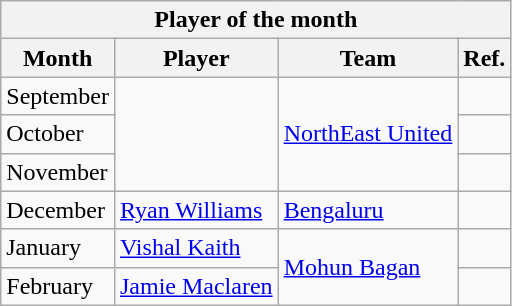<table class="wikitable collapsible collapsed">
<tr>
<th colspan="4">Player of the month</th>
</tr>
<tr>
<th>Month</th>
<th>Player</th>
<th>Team</th>
<th>Ref.</th>
</tr>
<tr>
<td>September</td>
<td rowspan=3></td>
<td rowspan=3><a href='#'>NorthEast United</a></td>
<td></td>
</tr>
<tr>
<td>October</td>
<td></td>
</tr>
<tr>
<td>November</td>
<td></td>
</tr>
<tr>
<td>December</td>
<td> <a href='#'>Ryan Williams</a></td>
<td><a href='#'>Bengaluru</a></td>
<td></td>
</tr>
<tr>
<td>January</td>
<td> <a href='#'>Vishal Kaith</a></td>
<td rowspan="2"><a href='#'>Mohun Bagan</a></td>
<td></td>
</tr>
<tr>
<td>February</td>
<td> <a href='#'>Jamie Maclaren</a></td>
<td></td>
</tr>
</table>
